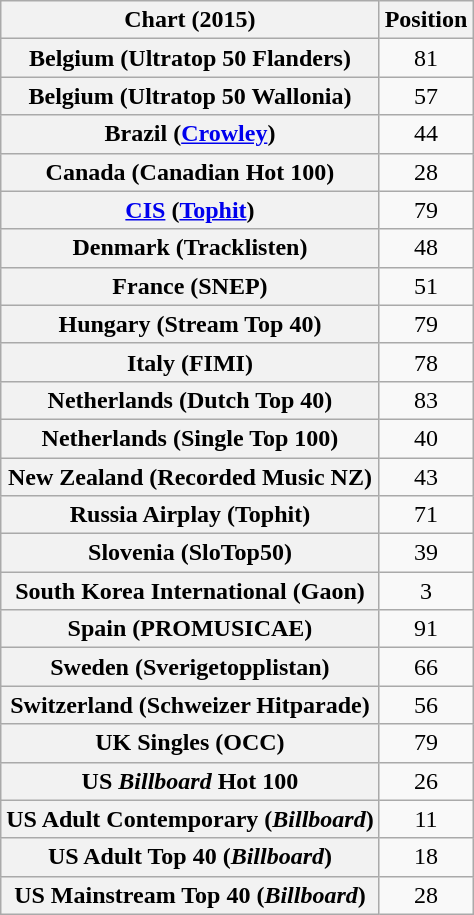<table class="wikitable sortable plainrowheaders" style="text-align:center">
<tr>
<th scope="col">Chart (2015)</th>
<th scope="col">Position</th>
</tr>
<tr>
<th scope="row">Belgium (Ultratop 50 Flanders)</th>
<td>81</td>
</tr>
<tr>
<th scope="row">Belgium (Ultratop 50 Wallonia)</th>
<td>57</td>
</tr>
<tr>
<th scope="row">Brazil (<a href='#'>Crowley</a>)</th>
<td>44</td>
</tr>
<tr>
<th scope="row">Canada (Canadian Hot 100)</th>
<td>28</td>
</tr>
<tr>
<th scope="row"><a href='#'>CIS</a> (<a href='#'>Tophit</a>)</th>
<td style="text-align:center;">79</td>
</tr>
<tr>
<th scope="row">Denmark (Tracklisten)</th>
<td>48</td>
</tr>
<tr>
<th scope="row">France (SNEP)</th>
<td>51</td>
</tr>
<tr>
<th scope="row">Hungary (Stream Top 40)</th>
<td>79</td>
</tr>
<tr>
<th scope="row">Italy (FIMI)</th>
<td>78</td>
</tr>
<tr>
<th scope="row">Netherlands (Dutch Top 40)</th>
<td>83</td>
</tr>
<tr>
<th scope="row">Netherlands (Single Top 100)</th>
<td>40</td>
</tr>
<tr>
<th scope="row">New Zealand (Recorded Music NZ)</th>
<td>43</td>
</tr>
<tr>
<th scope="row">Russia Airplay (Tophit)</th>
<td style="text-align:center;">71</td>
</tr>
<tr>
<th scope="row">Slovenia (SloTop50)</th>
<td align=center>39</td>
</tr>
<tr>
<th scope="row">South Korea International (Gaon)</th>
<td>3</td>
</tr>
<tr>
<th scope="row">Spain (PROMUSICAE)</th>
<td>91</td>
</tr>
<tr>
<th scope="row">Sweden (Sverigetopplistan)</th>
<td>66</td>
</tr>
<tr>
<th scope="row">Switzerland (Schweizer Hitparade)</th>
<td>56</td>
</tr>
<tr>
<th scope="row">UK Singles (OCC)</th>
<td>79</td>
</tr>
<tr>
<th scope="row">US <em>Billboard</em> Hot 100</th>
<td>26</td>
</tr>
<tr>
<th scope="row">US Adult Contemporary (<em>Billboard</em>)</th>
<td>11</td>
</tr>
<tr>
<th scope="row">US Adult Top 40 (<em>Billboard</em>)</th>
<td>18</td>
</tr>
<tr>
<th scope="row">US Mainstream Top 40 (<em>Billboard</em>)</th>
<td>28</td>
</tr>
</table>
